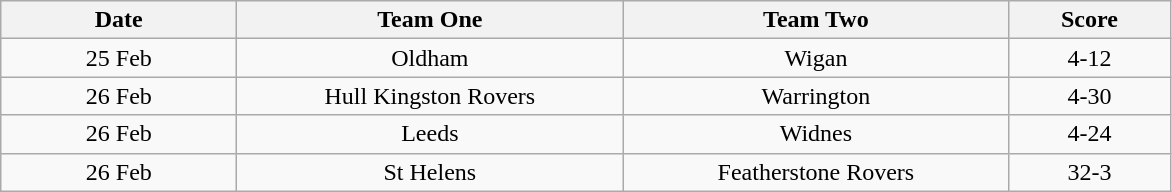<table class="wikitable" style="text-align: center">
<tr>
<th width=150>Date</th>
<th width=250>Team One</th>
<th width=250>Team Two</th>
<th width=100>Score</th>
</tr>
<tr>
<td>25 Feb</td>
<td>Oldham</td>
<td>Wigan</td>
<td>4-12</td>
</tr>
<tr>
<td>26 Feb</td>
<td>Hull Kingston Rovers</td>
<td>Warrington</td>
<td>4-30</td>
</tr>
<tr>
<td>26 Feb</td>
<td>Leeds</td>
<td>Widnes</td>
<td>4-24</td>
</tr>
<tr>
<td>26 Feb</td>
<td>St Helens</td>
<td>Featherstone Rovers</td>
<td>32-3</td>
</tr>
</table>
